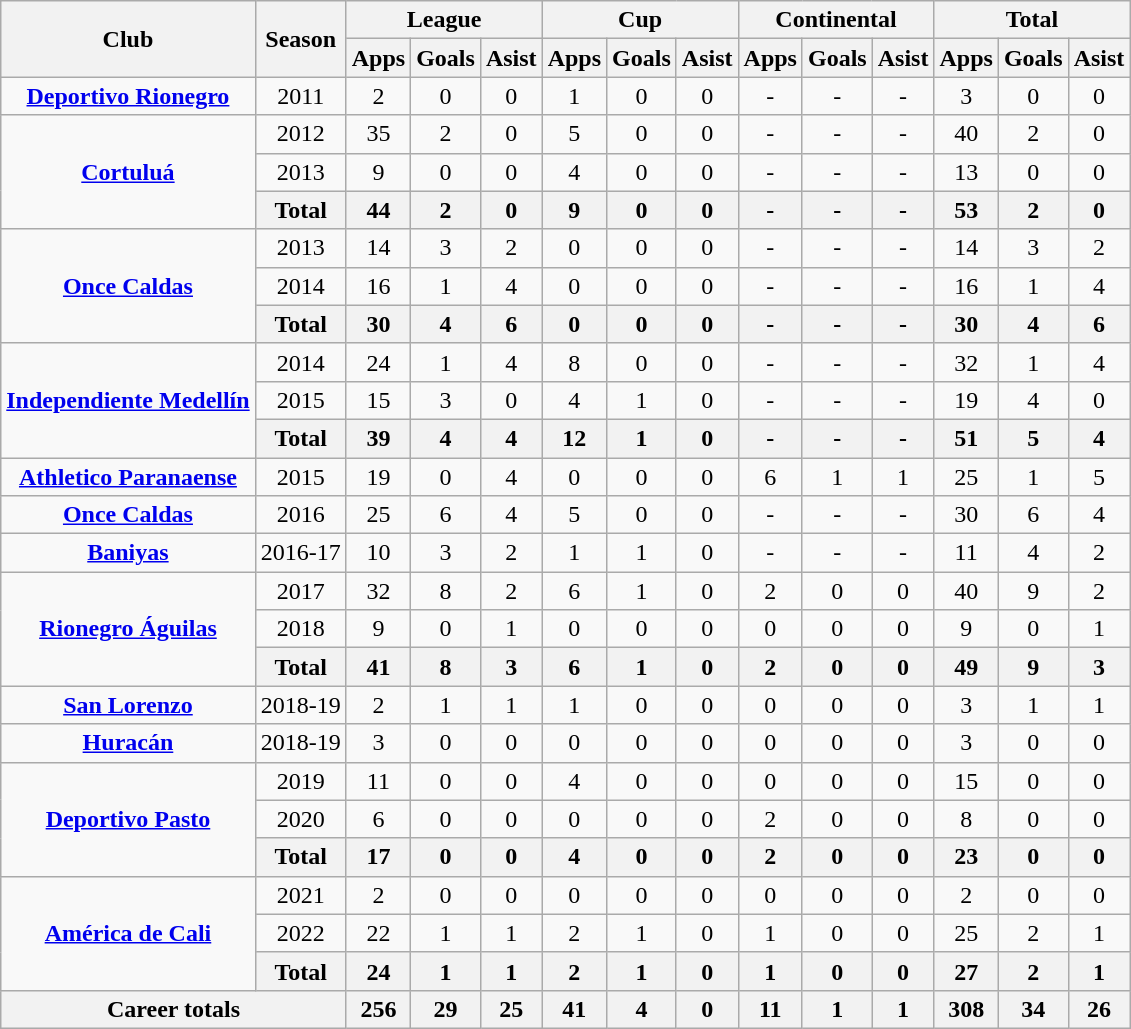<table class="wikitable" style="text-align: center;">
<tr>
<th rowspan="2">Club</th>
<th rowspan="2">Season</th>
<th colspan="3">League</th>
<th colspan="3">Cup</th>
<th colspan="3">Continental</th>
<th colspan="3">Total</th>
</tr>
<tr>
<th>Apps</th>
<th>Goals</th>
<th>Asist</th>
<th>Apps</th>
<th>Goals</th>
<th>Asist</th>
<th>Apps</th>
<th>Goals</th>
<th>Asist</th>
<th>Apps</th>
<th>Goals</th>
<th>Asist</th>
</tr>
<tr>
<td valign="center"><strong><a href='#'>Deportivo Rionegro</a></strong></td>
<td>2011</td>
<td>2</td>
<td>0</td>
<td>0</td>
<td>1</td>
<td>0</td>
<td>0</td>
<td>-</td>
<td>-</td>
<td>-</td>
<td>3</td>
<td>0</td>
<td>0</td>
</tr>
<tr>
<td rowspan="3" valign="center"><strong><a href='#'>Cortuluá</a></strong></td>
<td>2012</td>
<td>35</td>
<td>2</td>
<td>0</td>
<td>5</td>
<td>0</td>
<td>0</td>
<td>-</td>
<td>-</td>
<td>-</td>
<td>40</td>
<td>2</td>
<td>0</td>
</tr>
<tr>
<td>2013</td>
<td>9</td>
<td>0</td>
<td>0</td>
<td>4</td>
<td>0</td>
<td>0</td>
<td>-</td>
<td>-</td>
<td>-</td>
<td>13</td>
<td>0</td>
<td>0</td>
</tr>
<tr>
<th>Total</th>
<th>44</th>
<th>2</th>
<th>0</th>
<th>9</th>
<th>0</th>
<th>0</th>
<th>-</th>
<th>-</th>
<th>-</th>
<th>53</th>
<th>2</th>
<th>0</th>
</tr>
<tr>
<td rowspan="3" valign="center"><strong><a href='#'>Once Caldas</a></strong></td>
<td>2013</td>
<td>14</td>
<td>3</td>
<td>2</td>
<td>0</td>
<td>0</td>
<td>0</td>
<td>-</td>
<td>-</td>
<td>-</td>
<td>14</td>
<td>3</td>
<td>2</td>
</tr>
<tr>
<td>2014</td>
<td>16</td>
<td>1</td>
<td>4</td>
<td>0</td>
<td>0</td>
<td>0</td>
<td>-</td>
<td>-</td>
<td>-</td>
<td>16</td>
<td>1</td>
<td>4</td>
</tr>
<tr>
<th>Total</th>
<th>30</th>
<th>4</th>
<th>6</th>
<th>0</th>
<th>0</th>
<th>0</th>
<th>-</th>
<th>-</th>
<th>-</th>
<th>30</th>
<th>4</th>
<th>6</th>
</tr>
<tr>
<td rowspan="3" valign="center"><strong><a href='#'>Independiente Medellín</a></strong></td>
<td>2014</td>
<td>24</td>
<td>1</td>
<td>4</td>
<td>8</td>
<td>0</td>
<td>0</td>
<td>-</td>
<td>-</td>
<td>-</td>
<td>32</td>
<td>1</td>
<td>4</td>
</tr>
<tr>
<td>2015</td>
<td>15</td>
<td>3</td>
<td>0</td>
<td>4</td>
<td>1</td>
<td>0</td>
<td>-</td>
<td>-</td>
<td>-</td>
<td>19</td>
<td>4</td>
<td>0</td>
</tr>
<tr>
<th>Total</th>
<th>39</th>
<th>4</th>
<th>4</th>
<th>12</th>
<th>1</th>
<th>0</th>
<th>-</th>
<th>-</th>
<th>-</th>
<th>51</th>
<th>5</th>
<th>4</th>
</tr>
<tr>
<td valign="center"><strong><a href='#'>Athletico Paranaense</a></strong></td>
<td>2015</td>
<td>19</td>
<td>0</td>
<td>4</td>
<td>0</td>
<td>0</td>
<td>0</td>
<td>6</td>
<td>1</td>
<td>1</td>
<td>25</td>
<td>1</td>
<td>5</td>
</tr>
<tr>
<td valign="center"><strong><a href='#'>Once Caldas</a></strong></td>
<td>2016</td>
<td>25</td>
<td>6</td>
<td>4</td>
<td>5</td>
<td>0</td>
<td>0</td>
<td>-</td>
<td>-</td>
<td>-</td>
<td>30</td>
<td>6</td>
<td>4</td>
</tr>
<tr>
<td valign="center"><strong><a href='#'>Baniyas</a></strong></td>
<td>2016-17</td>
<td>10</td>
<td>3</td>
<td>2</td>
<td>1</td>
<td>1</td>
<td>0</td>
<td>-</td>
<td>-</td>
<td>-</td>
<td>11</td>
<td>4</td>
<td>2</td>
</tr>
<tr>
<td rowspan="3" valign="center"><strong><a href='#'>Rionegro Águilas</a></strong></td>
<td>2017</td>
<td>32</td>
<td>8</td>
<td>2</td>
<td>6</td>
<td>1</td>
<td>0</td>
<td>2</td>
<td>0</td>
<td>0</td>
<td>40</td>
<td>9</td>
<td>2</td>
</tr>
<tr>
<td>2018</td>
<td>9</td>
<td>0</td>
<td>1</td>
<td>0</td>
<td>0</td>
<td>0</td>
<td>0</td>
<td>0</td>
<td>0</td>
<td>9</td>
<td>0</td>
<td>1</td>
</tr>
<tr>
<th>Total</th>
<th>41</th>
<th>8</th>
<th>3</th>
<th>6</th>
<th>1</th>
<th>0</th>
<th>2</th>
<th>0</th>
<th>0</th>
<th>49</th>
<th>9</th>
<th>3</th>
</tr>
<tr>
<td valign="center"><strong><a href='#'>San Lorenzo</a></strong></td>
<td>2018-19</td>
<td>2</td>
<td>1</td>
<td>1</td>
<td>1</td>
<td>0</td>
<td>0</td>
<td>0</td>
<td>0</td>
<td>0</td>
<td>3</td>
<td>1</td>
<td>1</td>
</tr>
<tr>
<td valign="center"><strong><a href='#'>Huracán</a></strong></td>
<td>2018-19</td>
<td>3</td>
<td>0</td>
<td>0</td>
<td>0</td>
<td>0</td>
<td>0</td>
<td>0</td>
<td>0</td>
<td>0</td>
<td>3</td>
<td>0</td>
<td>0</td>
</tr>
<tr>
<td rowspan="3" valign="center"><strong><a href='#'>Deportivo Pasto</a></strong></td>
<td>2019</td>
<td>11</td>
<td>0</td>
<td>0</td>
<td>4</td>
<td>0</td>
<td>0</td>
<td>0</td>
<td>0</td>
<td>0</td>
<td>15</td>
<td>0</td>
<td>0</td>
</tr>
<tr>
<td>2020</td>
<td>6</td>
<td>0</td>
<td>0</td>
<td>0</td>
<td>0</td>
<td>0</td>
<td>2</td>
<td>0</td>
<td>0</td>
<td>8</td>
<td>0</td>
<td>0</td>
</tr>
<tr>
<th>Total</th>
<th>17</th>
<th>0</th>
<th>0</th>
<th>4</th>
<th>0</th>
<th>0</th>
<th>2</th>
<th>0</th>
<th>0</th>
<th>23</th>
<th>0</th>
<th>0</th>
</tr>
<tr>
<td rowspan="3" valign="center"><strong><a href='#'>América de Cali</a></strong></td>
<td>2021</td>
<td>2</td>
<td>0</td>
<td>0</td>
<td>0</td>
<td>0</td>
<td>0</td>
<td>0</td>
<td>0</td>
<td>0</td>
<td>2</td>
<td>0</td>
<td>0</td>
</tr>
<tr>
<td>2022</td>
<td>22</td>
<td>1</td>
<td>1</td>
<td>2</td>
<td>1</td>
<td>0</td>
<td>1</td>
<td>0</td>
<td>0</td>
<td>25</td>
<td>2</td>
<td>1</td>
</tr>
<tr>
<th>Total</th>
<th>24</th>
<th>1</th>
<th>1</th>
<th>2</th>
<th>1</th>
<th>0</th>
<th>1</th>
<th>0</th>
<th>0</th>
<th>27</th>
<th>2</th>
<th>1</th>
</tr>
<tr>
<th colspan="2">Career totals</th>
<th>256</th>
<th>29</th>
<th>25</th>
<th>41</th>
<th>4</th>
<th>0</th>
<th>11</th>
<th>1</th>
<th>1</th>
<th>308</th>
<th>34</th>
<th>26</th>
</tr>
</table>
